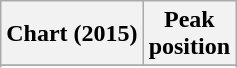<table class="wikitable sortable plainrowheaders" style="text-align:center">
<tr>
<th>Chart (2015)</th>
<th>Peak<br>position</th>
</tr>
<tr>
</tr>
<tr>
</tr>
<tr>
</tr>
</table>
